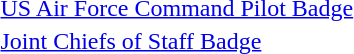<table>
<tr>
<td></td>
<td><a href='#'>US Air Force Command Pilot Badge</a></td>
</tr>
<tr>
<td></td>
<td><a href='#'>Joint Chiefs of Staff Badge</a></td>
</tr>
</table>
